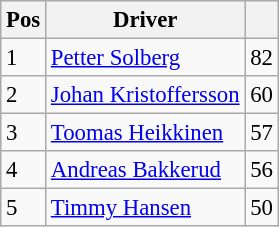<table class="wikitable" style="font-size: 95%;">
<tr>
<th>Pos</th>
<th>Driver</th>
<th></th>
</tr>
<tr>
<td>1</td>
<td> <a href='#'>Petter Solberg</a></td>
<td align="right">82</td>
</tr>
<tr>
<td>2</td>
<td> <a href='#'>Johan Kristoffersson</a></td>
<td align="right">60</td>
</tr>
<tr>
<td>3</td>
<td> <a href='#'>Toomas Heikkinen</a></td>
<td align="right">57</td>
</tr>
<tr>
<td>4</td>
<td> <a href='#'>Andreas Bakkerud</a></td>
<td align="right">56</td>
</tr>
<tr>
<td>5</td>
<td> <a href='#'>Timmy Hansen</a></td>
<td align="right">50</td>
</tr>
</table>
